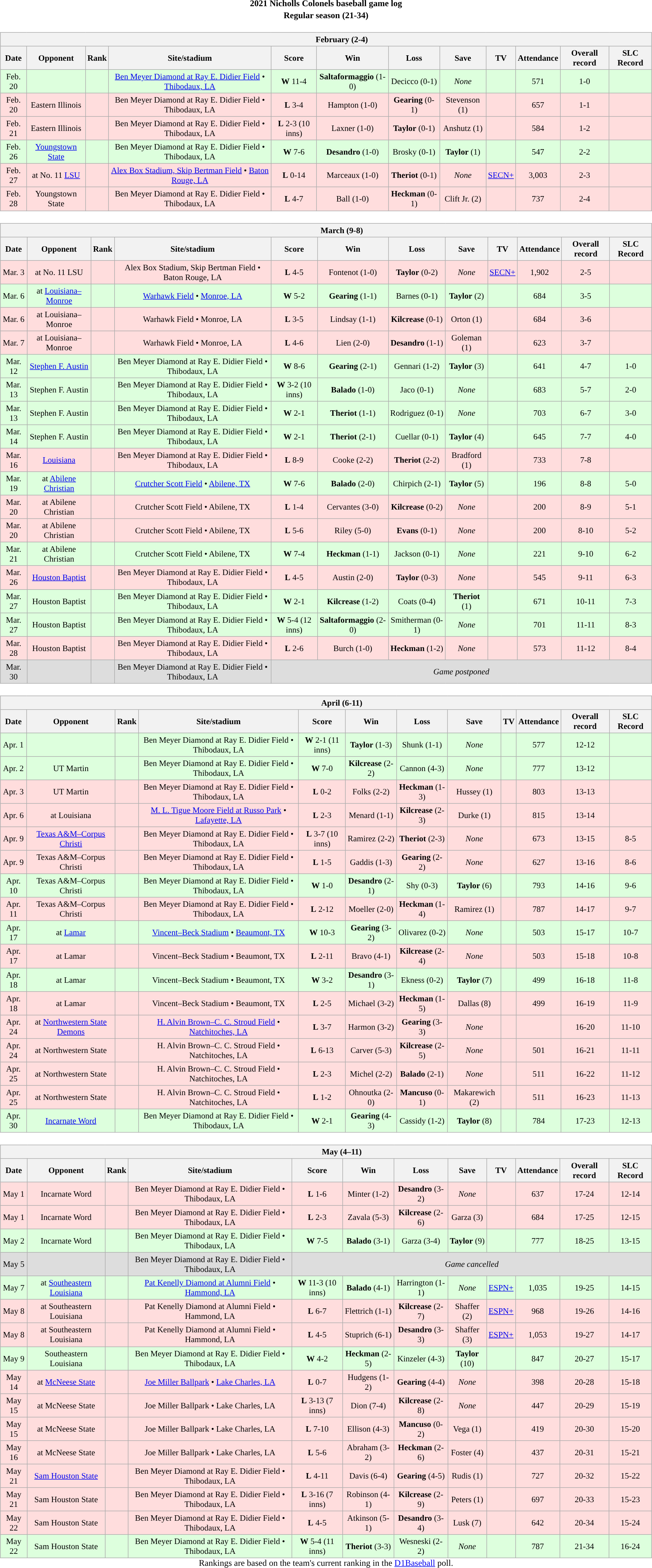<table class="toccolours" width=95% style="clear:both; margin:1.5em auto; text-align:center;">
<tr>
<th colspan=2>2021 Nicholls Colonels baseball game log</th>
</tr>
<tr>
<th colspan=2>Regular season (21-34)</th>
</tr>
<tr valign="top">
<td><br><table class="wikitable collapsible" style="margin:auto; width:100%; text-align:center; font-size:95%">
<tr>
<th colspan=12 style="padding-left:4em;">February (2-4)</th>
</tr>
<tr>
<th>Date</th>
<th>Opponent</th>
<th>Rank</th>
<th>Site/stadium</th>
<th>Score</th>
<th>Win</th>
<th>Loss</th>
<th>Save</th>
<th>TV</th>
<th>Attendance</th>
<th>Overall record</th>
<th>SLC Record</th>
</tr>
<tr align="center" bgcolor=#ddffdd>
<td>Feb. 20</td>
<td></td>
<td></td>
<td><a href='#'>Ben Meyer Diamond at Ray E. Didier Field</a> • <a href='#'>Thibodaux, LA</a></td>
<td><strong>W</strong> 11-4</td>
<td><strong>Saltaformaggio</strong> (1-0)</td>
<td>Decicco (0-1)</td>
<td><em>None</em></td>
<td></td>
<td>571</td>
<td>1-0</td>
<td></td>
</tr>
<tr align="center" bgcolor=#ffdddd>
<td>Feb. 20</td>
<td>Eastern Illinois</td>
<td></td>
<td>Ben Meyer Diamond at Ray E. Didier Field • Thibodaux, LA</td>
<td><strong>L</strong> 3-4</td>
<td>Hampton (1-0)</td>
<td><strong>Gearing</strong> (0-1)</td>
<td>Stevenson (1)</td>
<td></td>
<td>657</td>
<td>1-1</td>
<td></td>
</tr>
<tr align="center" bgcolor=#ffdddd>
<td>Feb. 21</td>
<td>Eastern Illinois</td>
<td></td>
<td>Ben Meyer Diamond at Ray E. Didier Field • Thibodaux, LA</td>
<td><strong>L</strong> 2-3 (10 inns)</td>
<td>Laxner (1-0)</td>
<td><strong>Taylor</strong> (0-1)</td>
<td>Anshutz (1)</td>
<td></td>
<td>584</td>
<td>1-2</td>
<td></td>
</tr>
<tr align="center" bgcolor=#ddffdd>
<td>Feb. 26</td>
<td><a href='#'>Youngstown State</a></td>
<td></td>
<td>Ben Meyer Diamond at Ray E. Didier Field • Thibodaux, LA</td>
<td><strong>W</strong> 7-6</td>
<td><strong>Desandro</strong> (1-0)</td>
<td>Brosky (0-1)</td>
<td><strong>Taylor</strong> (1)</td>
<td></td>
<td>547</td>
<td>2-2</td>
<td></td>
</tr>
<tr align="center" bgcolor=#ffdddd>
<td>Feb. 27</td>
<td>at No. 11 <a href='#'>LSU</a></td>
<td></td>
<td><a href='#'>Alex Box Stadium, Skip Bertman Field</a> • <a href='#'>Baton Rouge, LA</a></td>
<td><strong>L</strong> 0-14</td>
<td>Marceaux (1-0)</td>
<td><strong>Theriot</strong> (0-1)</td>
<td><em>None</em></td>
<td><a href='#'>SECN+</a></td>
<td>3,003</td>
<td>2-3</td>
<td></td>
</tr>
<tr align="center" bgcolor=#ffdddd>
<td>Feb. 28</td>
<td>Youngstown State</td>
<td></td>
<td>Ben Meyer Diamond at Ray E. Didier Field • Thibodaux, LA</td>
<td><strong>L</strong> 4-7</td>
<td>Ball (1-0)</td>
<td><strong>Heckman</strong> (0-1)</td>
<td>Clift Jr. (2)</td>
<td></td>
<td>737</td>
<td>2-4</td>
<td></td>
</tr>
</table>
</td>
</tr>
<tr>
<td><br><table class="wikitable collapsible " style="margin:auto; width:100%; text-align:center; font-size:95%">
<tr>
<th colspan=12 style="padding-left:4em;">March (9-8)</th>
</tr>
<tr>
<th>Date</th>
<th>Opponent</th>
<th>Rank</th>
<th>Site/stadium</th>
<th>Score</th>
<th>Win</th>
<th>Loss</th>
<th>Save</th>
<th>TV</th>
<th>Attendance</th>
<th>Overall record</th>
<th>SLC Record</th>
</tr>
<tr align="center" bgcolor=#ffdddd>
<td>Mar. 3</td>
<td>at No. 11 LSU</td>
<td></td>
<td>Alex Box Stadium, Skip Bertman Field • Baton Rouge, LA</td>
<td><strong>L</strong> 4-5</td>
<td>Fontenot (1-0)</td>
<td><strong>Taylor</strong> (0-2)</td>
<td><em>None</em></td>
<td><a href='#'>SECN+</a></td>
<td>1,902</td>
<td>2-5</td>
<td></td>
</tr>
<tr align="center" bgcolor=#ddffdd>
<td>Mar. 6</td>
<td>at <a href='#'>Louisiana–Monroe</a></td>
<td></td>
<td><a href='#'>Warhawk Field</a> • <a href='#'>Monroe, LA</a></td>
<td><strong>W</strong> 5-2</td>
<td><strong>Gearing</strong> (1-1)</td>
<td>Barnes (0-1)</td>
<td><strong>Taylor</strong> (2)</td>
<td></td>
<td>684</td>
<td>3-5</td>
<td></td>
</tr>
<tr align="center" bgcolor=#ffdddd>
<td>Mar. 6</td>
<td>at Louisiana–Monroe</td>
<td></td>
<td>Warhawk Field • Monroe, LA</td>
<td><strong>L</strong> 3-5</td>
<td>Lindsay (1-1)</td>
<td><strong>Kilcrease</strong> (0-1)</td>
<td>Orton (1)</td>
<td></td>
<td>684</td>
<td>3-6</td>
<td></td>
</tr>
<tr align="center" bgcolor=#ffdddd>
<td>Mar. 7</td>
<td>at Louisiana–Monroe</td>
<td></td>
<td>Warhawk Field • Monroe, LA</td>
<td><strong>L</strong> 4-6</td>
<td>Lien (2-0)</td>
<td><strong>Desandro</strong> (1-1)</td>
<td>Goleman (1)</td>
<td></td>
<td>623</td>
<td>3-7</td>
<td></td>
</tr>
<tr align="center" bgcolor=#ddffdd>
<td>Mar. 12</td>
<td><a href='#'>Stephen F. Austin</a></td>
<td></td>
<td>Ben Meyer Diamond at Ray E. Didier Field • Thibodaux, LA</td>
<td><strong>W</strong> 8-6</td>
<td><strong>Gearing</strong> (2-1)</td>
<td>Gennari (1-2)</td>
<td><strong>Taylor</strong> (3)</td>
<td></td>
<td>641</td>
<td>4-7</td>
<td>1-0</td>
</tr>
<tr align="center" bgcolor=#ddffdd>
<td>Mar. 13</td>
<td>Stephen F. Austin</td>
<td></td>
<td>Ben Meyer Diamond at Ray E. Didier Field • Thibodaux, LA</td>
<td><strong>W</strong> 3-2 (10 inns)</td>
<td><strong>Balado</strong> (1-0)</td>
<td>Jaco (0-1)</td>
<td><em>None</em></td>
<td></td>
<td>683</td>
<td>5-7</td>
<td>2-0</td>
</tr>
<tr align="center" bgcolor=#ddffdd>
<td>Mar. 13</td>
<td>Stephen F. Austin</td>
<td></td>
<td>Ben Meyer Diamond at Ray E. Didier Field • Thibodaux, LA</td>
<td><strong>W</strong> 2-1</td>
<td><strong>Theriot</strong> (1-1)</td>
<td>Rodriguez (0-1)</td>
<td><em>None</em></td>
<td></td>
<td>703</td>
<td>6-7</td>
<td>3-0</td>
</tr>
<tr align="center" bgcolor=#ddffdd>
<td>Mar. 14</td>
<td>Stephen F. Austin</td>
<td></td>
<td>Ben Meyer Diamond at Ray E. Didier Field • Thibodaux, LA</td>
<td><strong>W</strong> 2-1</td>
<td><strong>Theriot</strong> (2-1)</td>
<td>Cuellar (0-1)</td>
<td><strong>Taylor</strong> (4)</td>
<td></td>
<td>645</td>
<td>7-7</td>
<td>4-0</td>
</tr>
<tr align="center" bgcolor=#ffdddd>
<td>Mar. 16</td>
<td><a href='#'>Louisiana</a></td>
<td></td>
<td>Ben Meyer Diamond at Ray E. Didier Field • Thibodaux, LA</td>
<td><strong>L</strong> 8-9</td>
<td>Cooke (2-2)</td>
<td><strong>Theriot</strong> (2-2)</td>
<td>Bradford (1)</td>
<td></td>
<td>733</td>
<td>7-8</td>
<td></td>
</tr>
<tr align="center" bgcolor=#ddffdd>
<td>Mar. 19</td>
<td>at <a href='#'>Abilene Christian</a></td>
<td></td>
<td><a href='#'>Crutcher Scott Field</a> • <a href='#'>Abilene, TX</a></td>
<td><strong>W</strong> 7-6</td>
<td><strong>Balado</strong> (2-0)</td>
<td>Chirpich (2-1)</td>
<td><strong>Taylor</strong> (5)</td>
<td></td>
<td>196</td>
<td>8-8</td>
<td>5-0</td>
</tr>
<tr align="center" bgcolor=#ffdddd>
<td>Mar. 20</td>
<td>at Abilene Christian</td>
<td></td>
<td>Crutcher Scott Field • Abilene, TX</td>
<td><strong>L</strong> 1-4</td>
<td>Cervantes (3-0)</td>
<td><strong>Kilcrease</strong> (0-2)</td>
<td><em>None</em></td>
<td></td>
<td>200</td>
<td>8-9</td>
<td>5-1</td>
</tr>
<tr align="center" bgcolor=#ffdddd>
<td>Mar. 20</td>
<td>at Abilene Christian</td>
<td></td>
<td>Crutcher Scott Field • Abilene, TX</td>
<td><strong>L</strong> 5-6</td>
<td>Riley (5-0)</td>
<td><strong>Evans</strong> (0-1)</td>
<td><em>None</em></td>
<td></td>
<td>200</td>
<td>8-10</td>
<td>5-2</td>
</tr>
<tr align="center" bgcolor=#ddffdd>
<td>Mar. 21</td>
<td>at Abilene Christian</td>
<td></td>
<td>Crutcher Scott Field • Abilene, TX</td>
<td><strong>W</strong> 7-4</td>
<td><strong>Heckman</strong> (1-1)</td>
<td>Jackson (0-1)</td>
<td><em>None</em></td>
<td></td>
<td>221</td>
<td>9-10</td>
<td>6-2</td>
</tr>
<tr align="center" bgcolor=#ffdddd>
<td>Mar. 26</td>
<td><a href='#'>Houston Baptist</a></td>
<td></td>
<td>Ben Meyer Diamond at Ray E. Didier Field • Thibodaux, LA</td>
<td><strong>L</strong> 4-5</td>
<td>Austin (2-0)</td>
<td><strong>Taylor</strong> (0-3)</td>
<td><em>None</em></td>
<td></td>
<td>545</td>
<td>9-11</td>
<td>6-3</td>
</tr>
<tr align="center" bgcolor=#ddffdd>
<td>Mar. 27</td>
<td>Houston Baptist</td>
<td></td>
<td>Ben Meyer Diamond at Ray E. Didier Field • Thibodaux, LA</td>
<td><strong>W</strong> 2-1</td>
<td><strong>Kilcrease</strong> (1-2)</td>
<td>Coats (0-4)</td>
<td><strong>Theriot</strong> (1)</td>
<td></td>
<td>671</td>
<td>10-11</td>
<td>7-3</td>
</tr>
<tr align="center" bgcolor=#ddffdd>
<td>Mar. 27</td>
<td>Houston Baptist</td>
<td></td>
<td>Ben Meyer Diamond at Ray E. Didier Field • Thibodaux, LA</td>
<td><strong>W</strong> 5-4 (12 inns)</td>
<td><strong>Saltaformaggio</strong> (2-0)</td>
<td>Smitherman (0-1)</td>
<td><em>None</em></td>
<td></td>
<td>701</td>
<td>11-11</td>
<td>8-3</td>
</tr>
<tr align="center" bgcolor=#ffdddd>
<td>Mar. 28</td>
<td>Houston Baptist</td>
<td></td>
<td>Ben Meyer Diamond at Ray E. Didier Field • Thibodaux, LA</td>
<td><strong>L</strong> 2-6</td>
<td>Burch (1-0)</td>
<td><strong>Heckman</strong> (1-2)</td>
<td><em>None</em></td>
<td></td>
<td>573</td>
<td>11-12</td>
<td>8-4</td>
</tr>
<tr align="center" bgcolor=#dddddd>
<td>Mar. 30</td>
<td></td>
<td></td>
<td>Ben Meyer Diamond at Ray E. Didier Field • Thibodaux, LA</td>
<td colspan=12><em>Game postponed</em></td>
</tr>
</table>
</td>
</tr>
<tr>
<td><br><table class="wikitable collapsible" style="margin:auto; width:100%; text-align:center; font-size:95%">
<tr>
<th colspan=12 style="padding-left:4em;">April (6-11)</th>
</tr>
<tr>
<th>Date</th>
<th>Opponent</th>
<th>Rank</th>
<th>Site/stadium</th>
<th>Score</th>
<th>Win</th>
<th>Loss</th>
<th>Save</th>
<th>TV</th>
<th>Attendance</th>
<th>Overall record</th>
<th>SLC Record</th>
</tr>
<tr align="center" bgcolor=#ddffdd>
<td>Apr. 1</td>
<td></td>
<td></td>
<td>Ben Meyer Diamond at Ray E. Didier Field • Thibodaux, LA</td>
<td><strong>W</strong> 2-1 (11 inns)</td>
<td><strong>Taylor</strong> (1-3)</td>
<td>Shunk (1-1)</td>
<td><em>None</em></td>
<td></td>
<td>577</td>
<td>12-12</td>
<td></td>
</tr>
<tr align="center" bgcolor=#ddffdd>
<td>Apr. 2</td>
<td>UT Martin</td>
<td></td>
<td>Ben Meyer Diamond at Ray E. Didier Field • Thibodaux, LA</td>
<td><strong>W</strong> 7-0</td>
<td><strong>Kilcrease</strong> (2-2)</td>
<td>Cannon (4-3)</td>
<td><em>None</em></td>
<td></td>
<td>777</td>
<td>13-12</td>
<td></td>
</tr>
<tr align="center" bgcolor=#ffdddd>
<td>Apr. 3</td>
<td>UT Martin</td>
<td></td>
<td>Ben Meyer Diamond at Ray E. Didier Field • Thibodaux, LA</td>
<td><strong>L</strong> 0-2</td>
<td>Folks (2-2)</td>
<td><strong>Heckman</strong> (1-3)</td>
<td>Hussey (1)</td>
<td></td>
<td>803</td>
<td>13-13</td>
<td></td>
</tr>
<tr align="center" bgcolor=#ffdddd>
<td>Apr. 6</td>
<td>at Louisiana</td>
<td></td>
<td><a href='#'>M. L. Tigue Moore Field at Russo Park</a> • <a href='#'>Lafayette, LA</a></td>
<td><strong>L</strong> 2-3</td>
<td>Menard (1-1)</td>
<td><strong>Kilcrease</strong> (2-3)</td>
<td>Durke (1)</td>
<td></td>
<td>815</td>
<td>13-14</td>
<td></td>
</tr>
<tr align="center" bgcolor=#ffdddd>
<td>Apr. 9</td>
<td><a href='#'>Texas A&M–Corpus Christi</a></td>
<td></td>
<td>Ben Meyer Diamond at Ray E. Didier Field • Thibodaux, LA</td>
<td><strong>L</strong> 3-7 (10 inns)</td>
<td>Ramirez (2-2)</td>
<td><strong>Theriot</strong> (2-3)</td>
<td><em>None</em></td>
<td></td>
<td>673</td>
<td>13-15</td>
<td>8-5</td>
</tr>
<tr align="center" bgcolor=#ffdddd>
<td>Apr. 9</td>
<td>Texas A&M–Corpus Christi</td>
<td></td>
<td>Ben Meyer Diamond at Ray E. Didier Field • Thibodaux, LA</td>
<td><strong>L</strong> 1-5</td>
<td>Gaddis (1-3)</td>
<td><strong>Gearing</strong> (2-2)</td>
<td><em>None</em></td>
<td></td>
<td>627</td>
<td>13-16</td>
<td>8-6</td>
</tr>
<tr align="center" bgcolor=#ddffdd>
<td>Apr. 10</td>
<td>Texas A&M–Corpus Christi</td>
<td></td>
<td>Ben Meyer Diamond at Ray E. Didier Field • Thibodaux, LA</td>
<td><strong>W</strong> 1-0</td>
<td><strong>Desandro</strong> (2-1)</td>
<td>Shy (0-3)</td>
<td><strong>Taylor</strong> (6)</td>
<td></td>
<td>793</td>
<td>14-16</td>
<td>9-6</td>
</tr>
<tr align="center" bgcolor=#ffdddd>
<td>Apr. 11</td>
<td>Texas A&M–Corpus Christi</td>
<td></td>
<td>Ben Meyer Diamond at Ray E. Didier Field • Thibodaux, LA</td>
<td><strong>L</strong> 2-12</td>
<td>Moeller (2-0)</td>
<td><strong>Heckman</strong> (1-4)</td>
<td>Ramirez (1)</td>
<td></td>
<td>787</td>
<td>14-17</td>
<td>9-7</td>
</tr>
<tr align="center" bgcolor=#ddffdd>
<td>Apr. 17</td>
<td>at <a href='#'>Lamar</a></td>
<td></td>
<td><a href='#'>Vincent–Beck Stadium</a> • <a href='#'>Beaumont, TX</a></td>
<td><strong>W</strong> 10-3</td>
<td><strong>Gearing</strong> (3-2)</td>
<td>Olivarez (0-2)</td>
<td><em>None</em></td>
<td></td>
<td>503</td>
<td>15-17</td>
<td>10-7</td>
</tr>
<tr align="center" bgcolor=#ffdddd>
<td>Apr. 17</td>
<td>at Lamar</td>
<td></td>
<td>Vincent–Beck Stadium • Beaumont, TX</td>
<td><strong>L</strong> 2-11</td>
<td>Bravo (4-1)</td>
<td><strong>Kilcrease</strong> (2-4)</td>
<td><em>None</em></td>
<td></td>
<td>503</td>
<td>15-18</td>
<td>10-8</td>
</tr>
<tr align="center" bgcolor=#ddffdd>
<td>Apr. 18</td>
<td>at Lamar</td>
<td></td>
<td>Vincent–Beck Stadium • Beaumont, TX</td>
<td><strong>W</strong> 3-2</td>
<td><strong>Desandro</strong> (3-1)</td>
<td>Ekness (0-2)</td>
<td><strong>Taylor</strong> (7)</td>
<td></td>
<td>499</td>
<td>16-18</td>
<td>11-8</td>
</tr>
<tr align="center" bgcolor=#ffdddd>
<td>Apr. 18</td>
<td>at Lamar</td>
<td></td>
<td>Vincent–Beck Stadium • Beaumont, TX</td>
<td><strong>L</strong> 2-5</td>
<td>Michael (3-2)</td>
<td><strong>Heckman</strong> (1-5)</td>
<td>Dallas (8)</td>
<td></td>
<td>499</td>
<td>16-19</td>
<td>11-9</td>
</tr>
<tr align="center" bgcolor=#ffdddd>
<td>Apr. 24</td>
<td>at <a href='#'>Northwestern State Demons</a></td>
<td></td>
<td><a href='#'>H. Alvin Brown–C. C. Stroud Field</a> • <a href='#'>Natchitoches, LA</a></td>
<td><strong>L</strong> 3-7</td>
<td>Harmon (3-2)</td>
<td><strong>Gearing</strong> (3-3)</td>
<td><em>None</em></td>
<td></td>
<td></td>
<td>16-20</td>
<td>11-10</td>
</tr>
<tr align="center" bgcolor=#ffdddd>
<td>Apr. 24</td>
<td>at Northwestern State</td>
<td></td>
<td>H. Alvin Brown–C. C. Stroud Field • Natchitoches, LA</td>
<td><strong>L</strong> 6-13</td>
<td>Carver (5-3)</td>
<td><strong>Kilcrease</strong> (2-5)</td>
<td><em>None</em></td>
<td></td>
<td>501</td>
<td>16-21</td>
<td>11-11</td>
</tr>
<tr align="center" bgcolor=#ffdddd>
<td>Apr. 25</td>
<td>at Northwestern State</td>
<td></td>
<td>H. Alvin Brown–C. C. Stroud Field • Natchitoches, LA</td>
<td><strong>L</strong> 2-3</td>
<td>Michel (2-2)</td>
<td><strong>Balado</strong> (2-1)</td>
<td><em>None</em></td>
<td></td>
<td>511</td>
<td>16-22</td>
<td>11-12</td>
</tr>
<tr align="center" bgcolor=#ffdddd>
<td>Apr. 25</td>
<td>at Northwestern State</td>
<td></td>
<td>H. Alvin Brown–C. C. Stroud Field • Natchitoches, LA</td>
<td><strong>L</strong> 1-2</td>
<td>Ohnoutka (2-0)</td>
<td><strong>Mancuso</strong> (0-1)</td>
<td>Makarewich (2)</td>
<td></td>
<td>511</td>
<td>16-23</td>
<td>11-13</td>
</tr>
<tr align="center" bgcolor=#ddffdd>
<td>Apr. 30</td>
<td><a href='#'>Incarnate Word</a></td>
<td></td>
<td>Ben Meyer Diamond at Ray E. Didier Field • Thibodaux, LA</td>
<td><strong>W</strong> 2-1</td>
<td><strong>Gearing</strong> (4-3)</td>
<td>Cassidy (1-2)</td>
<td><strong>Taylor</strong> (8)</td>
<td></td>
<td>784</td>
<td>17-23</td>
<td>12-13</td>
</tr>
</table>
</td>
</tr>
<tr>
<td><br><table class="wikitable collapsible" style="margin:auto; width:100%; text-align:center; font-size:95%">
<tr>
<th colspan=13 style="padding-left:4em;">May (4–11)</th>
</tr>
<tr>
<th>Date</th>
<th>Opponent</th>
<th>Rank</th>
<th>Site/stadium</th>
<th>Score</th>
<th>Win</th>
<th>Loss</th>
<th>Save</th>
<th>TV</th>
<th>Attendance</th>
<th>Overall record</th>
<th>SLC Record</th>
</tr>
<tr align="center" bgcolor=#ffdddd>
<td>May 1</td>
<td>Incarnate Word</td>
<td></td>
<td>Ben Meyer Diamond at Ray E. Didier Field • Thibodaux, LA</td>
<td><strong>L</strong> 1-6</td>
<td>Minter (1-2)</td>
<td><strong>Desandro</strong> (3-2)</td>
<td><em>None</em></td>
<td></td>
<td>637</td>
<td>17-24</td>
<td>12-14</td>
</tr>
<tr align="center" bgcolor=#ffdddd>
<td>May 1</td>
<td>Incarnate Word</td>
<td></td>
<td>Ben Meyer Diamond at Ray E. Didier Field • Thibodaux, LA</td>
<td><strong>L</strong> 2-3</td>
<td>Zavala (5-3)</td>
<td><strong>Kilcrease</strong> (2-6)</td>
<td>Garza (3)</td>
<td></td>
<td>684</td>
<td>17-25</td>
<td>12-15</td>
</tr>
<tr align="center" bgcolor=#ddffdd>
<td>May 2</td>
<td>Incarnate Word</td>
<td></td>
<td>Ben Meyer Diamond at Ray E. Didier Field • Thibodaux, LA</td>
<td><strong>W</strong> 7-5</td>
<td><strong>Balado</strong> (3-1)</td>
<td>Garza (3-4)</td>
<td><strong>Taylor</strong> (9)</td>
<td></td>
<td>777</td>
<td>18-25</td>
<td>13-15</td>
</tr>
<tr align="center" bgcolor=#dddddd>
<td>May 5</td>
<td></td>
<td></td>
<td>Ben Meyer Diamond at Ray E. Didier Field • Thibodaux, LA</td>
<td colspan=12><em>Game cancelled</em></td>
</tr>
<tr align="center" bgcolor=#ddffdd>
<td>May 7</td>
<td>at <a href='#'>Southeastern Louisiana</a></td>
<td></td>
<td><a href='#'>Pat Kenelly Diamond at Alumni Field</a> • <a href='#'>Hammond, LA</a></td>
<td><strong>W</strong> 11-3 (10 inns)</td>
<td><strong>Balado</strong> (4-1)</td>
<td>Harrington (1-1)</td>
<td><em>None</em></td>
<td><a href='#'>ESPN+</a></td>
<td>1,035</td>
<td>19-25</td>
<td>14-15</td>
</tr>
<tr align="center" bgcolor=#ffdddd>
<td>May 8</td>
<td>at Southeastern Louisiana</td>
<td></td>
<td>Pat Kenelly Diamond at Alumni Field • Hammond, LA</td>
<td><strong>L</strong> 6-7</td>
<td>Flettrich (1-1)</td>
<td><strong>Kilcrease</strong> (2-7)</td>
<td>Shaffer (2)</td>
<td><a href='#'>ESPN+</a></td>
<td>968</td>
<td>19-26</td>
<td>14-16</td>
</tr>
<tr align="center" bgcolor=#ffdddd>
<td>May 8</td>
<td>at Southeastern Louisiana</td>
<td></td>
<td>Pat Kenelly Diamond at Alumni Field • Hammond, LA</td>
<td><strong>L</strong> 4-5</td>
<td>Stuprich (6-1)</td>
<td><strong>Desandro</strong> (3-3)</td>
<td>Shaffer (3)</td>
<td><a href='#'>ESPN+</a></td>
<td>1,053</td>
<td>19-27</td>
<td>14-17</td>
</tr>
<tr align="center" bgcolor=#ddffdd>
<td>May 9</td>
<td>Southeastern Louisiana</td>
<td></td>
<td>Ben Meyer Diamond at Ray E. Didier Field • Thibodaux, LA</td>
<td><strong>W</strong> 4-2</td>
<td><strong>Heckman</strong> (2-5)</td>
<td>Kinzeler (4-3)</td>
<td><strong>Taylor</strong> (10)</td>
<td></td>
<td>847</td>
<td>20-27</td>
<td>15-17</td>
</tr>
<tr align="center" bgcolor=#ffdddd>
<td>May 14</td>
<td>at <a href='#'>McNeese State</a></td>
<td></td>
<td><a href='#'>Joe Miller Ballpark</a> • <a href='#'>Lake Charles, LA</a></td>
<td><strong>L</strong> 0-7</td>
<td>Hudgens (1-2)</td>
<td><strong>Gearing</strong> (4-4)</td>
<td><em>None</em></td>
<td></td>
<td>398</td>
<td>20-28</td>
<td>15-18</td>
</tr>
<tr align="center" bgcolor=#ffdddd>
<td>May 15</td>
<td>at McNeese State</td>
<td></td>
<td>Joe Miller Ballpark • Lake Charles, LA</td>
<td><strong>L</strong> 3-13 (7 inns)</td>
<td>Dion (7-4)</td>
<td><strong>Kilcrease</strong> (2-8)</td>
<td><em>None</em></td>
<td></td>
<td>447</td>
<td>20-29</td>
<td>15-19</td>
</tr>
<tr align="center" bgcolor=#ffdddd>
<td>May 15</td>
<td>at McNeese State</td>
<td></td>
<td>Joe Miller Ballpark • Lake Charles, LA</td>
<td><strong>L</strong> 7-10</td>
<td>Ellison (4-3)</td>
<td><strong>Mancuso</strong> (0-2)</td>
<td>Vega (1)</td>
<td></td>
<td>419</td>
<td>20-30</td>
<td>15-20</td>
</tr>
<tr align="center" bgcolor=#ffdddd>
<td>May 16</td>
<td>at McNeese State</td>
<td></td>
<td>Joe Miller Ballpark • Lake Charles, LA</td>
<td><strong>L</strong> 5-6</td>
<td>Abraham (3-2)</td>
<td><strong>Heckman</strong> (2-6)</td>
<td>Foster (4)</td>
<td></td>
<td>437</td>
<td>20-31</td>
<td>15-21</td>
</tr>
<tr align="center" bgcolor=#ffdddd>
<td>May 21</td>
<td><a href='#'>Sam Houston State</a></td>
<td></td>
<td>Ben Meyer Diamond at Ray E. Didier Field • Thibodaux, LA</td>
<td><strong>L</strong> 4-11</td>
<td>Davis (6-4)</td>
<td><strong>Gearing</strong> (4-5)</td>
<td>Rudis (1)</td>
<td></td>
<td>727</td>
<td>20-32</td>
<td>15-22</td>
</tr>
<tr align="center" bgcolor=#ffdddd>
<td>May 21</td>
<td>Sam Houston State</td>
<td></td>
<td>Ben Meyer Diamond at Ray E. Didier Field • Thibodaux, LA</td>
<td><strong>L</strong> 3-16 (7 inns)</td>
<td>Robinson (4-1)</td>
<td><strong>Kilcrease</strong> (2-9)</td>
<td>Peters (1)</td>
<td></td>
<td>697</td>
<td>20-33</td>
<td>15-23</td>
</tr>
<tr align="center" bgcolor=#ffdddd>
<td>May 22</td>
<td>Sam Houston State</td>
<td></td>
<td>Ben Meyer Diamond at Ray E. Didier Field • Thibodaux, LA</td>
<td><strong>L</strong> 4-5</td>
<td>Atkinson (5-1)</td>
<td><strong>Desandro</strong> (3-4)</td>
<td>Lusk (7)</td>
<td></td>
<td>642</td>
<td>20-34</td>
<td>15-24</td>
</tr>
<tr align="center" bgcolor=#ddffdd>
<td>May 22</td>
<td>Sam Houston State</td>
<td></td>
<td>Ben Meyer Diamond at Ray E. Didier Field • Thibodaux, LA</td>
<td><strong>W</strong> 5-4 (11 inns)</td>
<td><strong>Theriot</strong> (3-3)</td>
<td>Wesneski (2-2)</td>
<td><em>None</em></td>
<td></td>
<td>787</td>
<td>21-34</td>
<td>16-24</td>
</tr>
</table>
Rankings are based on the team's current ranking in the <a href='#'>D1Baseball</a> poll.</td>
</tr>
</table>
